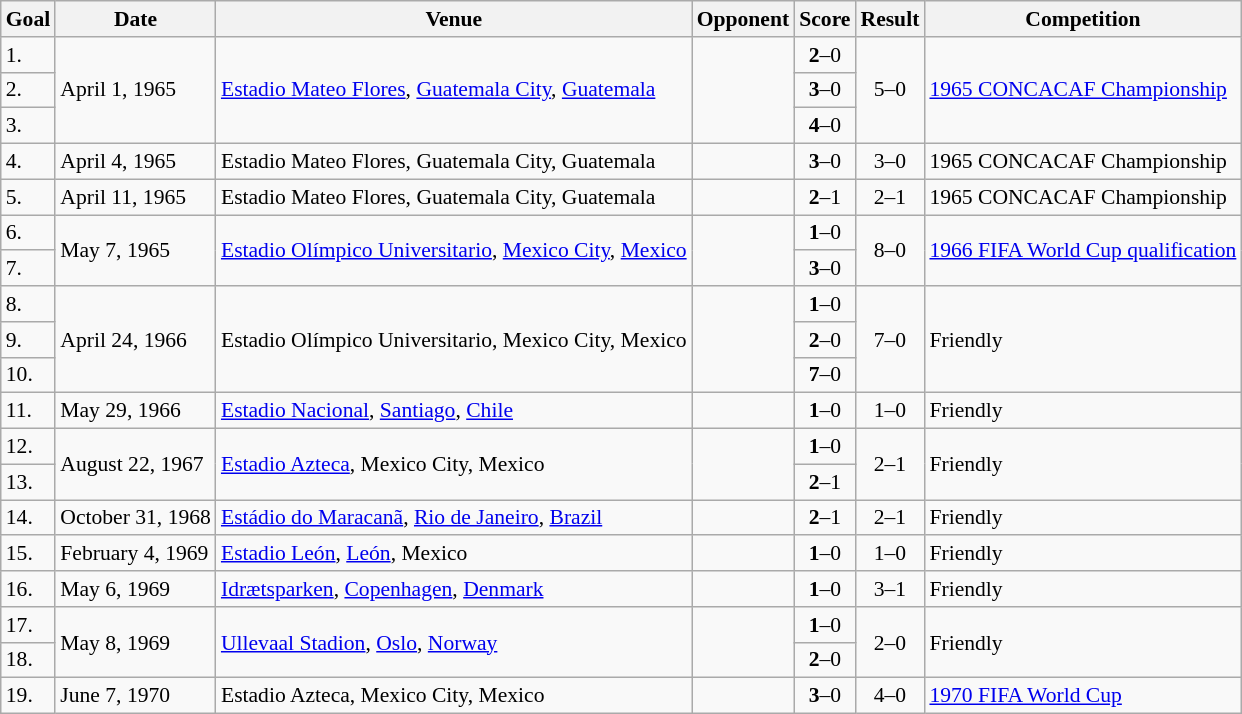<table class="wikitable collapsible collapsed" style=font-size:90%>
<tr>
<th>Goal</th>
<th>Date</th>
<th>Venue</th>
<th>Opponent</th>
<th>Score</th>
<th>Result</th>
<th>Competition</th>
</tr>
<tr>
<td>1.</td>
<td rowspan="3">April 1, 1965</td>
<td rowspan="3"><a href='#'>Estadio Mateo Flores</a>, <a href='#'>Guatemala City</a>, <a href='#'>Guatemala</a></td>
<td rowspan="3"></td>
<td align=center><strong>2</strong>–0</td>
<td align=center rowspan="3">5–0</td>
<td rowspan="3"><a href='#'>1965 CONCACAF Championship</a></td>
</tr>
<tr>
<td>2.</td>
<td align=center><strong>3</strong>–0</td>
</tr>
<tr>
<td>3.</td>
<td align=center><strong>4</strong>–0</td>
</tr>
<tr>
<td>4.</td>
<td>April 4, 1965</td>
<td>Estadio Mateo Flores, Guatemala City, Guatemala</td>
<td></td>
<td align=center><strong>3</strong>–0</td>
<td align=center>3–0</td>
<td>1965 CONCACAF Championship</td>
</tr>
<tr>
<td>5.</td>
<td>April 11, 1965</td>
<td>Estadio Mateo Flores, Guatemala City, Guatemala</td>
<td></td>
<td align=center><strong>2</strong>–1</td>
<td align=center>2–1</td>
<td>1965 CONCACAF Championship</td>
</tr>
<tr>
<td>6.</td>
<td rowspan="2">May 7, 1965</td>
<td rowspan="2"><a href='#'>Estadio Olímpico Universitario</a>, <a href='#'>Mexico City</a>, <a href='#'>Mexico</a></td>
<td rowspan="2"></td>
<td align=center><strong>1</strong>–0</td>
<td align=center rowspan="2">8–0</td>
<td rowspan="2"><a href='#'>1966 FIFA World Cup qualification</a></td>
</tr>
<tr>
<td>7.</td>
<td align=center><strong>3</strong>–0</td>
</tr>
<tr>
<td>8.</td>
<td rowspan="3">April 24, 1966</td>
<td rowspan="3">Estadio Olímpico Universitario, Mexico City, Mexico</td>
<td rowspan="3"></td>
<td align=center><strong>1</strong>–0</td>
<td align=center rowspan="3">7–0</td>
<td rowspan="3">Friendly</td>
</tr>
<tr>
<td>9.</td>
<td align=center><strong>2</strong>–0</td>
</tr>
<tr>
<td>10.</td>
<td align=center><strong>7</strong>–0</td>
</tr>
<tr>
<td>11.</td>
<td>May 29, 1966</td>
<td><a href='#'>Estadio Nacional</a>, <a href='#'>Santiago</a>, <a href='#'>Chile</a></td>
<td></td>
<td align=center><strong>1</strong>–0</td>
<td align=center>1–0</td>
<td>Friendly</td>
</tr>
<tr>
<td>12.</td>
<td rowspan="2">August 22, 1967</td>
<td rowspan="2"><a href='#'>Estadio Azteca</a>, Mexico City, Mexico</td>
<td rowspan="2"></td>
<td align=center><strong>1</strong>–0</td>
<td align=center rowspan="2">2–1</td>
<td rowspan="2">Friendly</td>
</tr>
<tr>
<td>13.</td>
<td align=center><strong>2</strong>–1</td>
</tr>
<tr>
<td>14.</td>
<td>October 31, 1968</td>
<td><a href='#'>Estádio do Maracanã</a>, <a href='#'>Rio de Janeiro</a>, <a href='#'>Brazil</a></td>
<td></td>
<td align=center><strong>2</strong>–1</td>
<td align=center>2–1</td>
<td>Friendly</td>
</tr>
<tr>
<td>15.</td>
<td>February 4, 1969</td>
<td><a href='#'>Estadio León</a>, <a href='#'>León</a>, Mexico</td>
<td></td>
<td align=center><strong>1</strong>–0</td>
<td align=center>1–0</td>
<td>Friendly</td>
</tr>
<tr>
<td>16.</td>
<td>May 6, 1969</td>
<td><a href='#'>Idrætsparken</a>, <a href='#'>Copenhagen</a>, <a href='#'>Denmark</a></td>
<td></td>
<td align=center><strong>1</strong>–0</td>
<td align=center>3–1</td>
<td>Friendly</td>
</tr>
<tr>
<td>17.</td>
<td rowspan="2">May 8, 1969</td>
<td rowspan="2"><a href='#'>Ullevaal Stadion</a>, <a href='#'>Oslo</a>, <a href='#'>Norway</a></td>
<td rowspan="2"></td>
<td align=center><strong>1</strong>–0</td>
<td align=center rowspan="2">2–0</td>
<td rowspan="2">Friendly</td>
</tr>
<tr>
<td>18.</td>
<td align=center><strong>2</strong>–0</td>
</tr>
<tr>
<td>19.</td>
<td>June 7, 1970</td>
<td>Estadio Azteca, Mexico City, Mexico</td>
<td></td>
<td align=center><strong>3</strong>–0</td>
<td align=center>4–0</td>
<td><a href='#'>1970 FIFA World Cup</a></td>
</tr>
</table>
